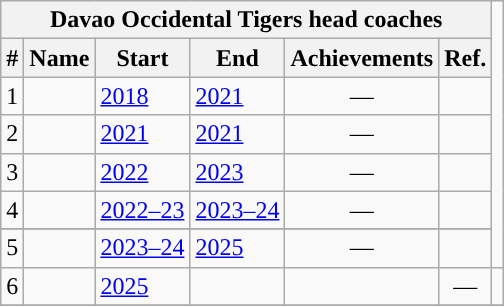<table class="wikitable sortable">
<tr>
<th colspan="6">Davao Occidental Tigers head coaches</th>
</tr>
<tr>
<th>#</th>
<th>Name</th>
<th>Start</th>
<th>End</th>
<th>Achievements</th>
<th>Ref.</th>
</tr>
<tr>
<td align=center>1</td>
<td></td>
<td><a href='#'>2018</a></td>
<td><a href='#'>2021</a></td>
<td align=center>—</td>
<td></td>
</tr>
<tr>
<td align=center>2</td>
<td></td>
<td><a href='#'>2021</a></td>
<td><a href='#'>2021</a></td>
<td align=center>—</td>
<td></td>
</tr>
<tr>
<td align=center>3</td>
<td></td>
<td><a href='#'>2022</a></td>
<td><a href='#'>2023</a></td>
<td align=center>—</td>
<td></td>
</tr>
<tr>
<td align=center>4</td>
<td></td>
<td><a href='#'>2022–23</a></td>
<td><a href='#'>2023–24</a></td>
<td align=center>—</td>
<td></td>
</tr>
<tr>
</tr>
<tr>
<td align=center>5</td>
<td></td>
<td><a href='#'>2023–24</a></td>
<td><a href='#'>2025</a></td>
<td align=center>—</td>
<td></td>
</tr>
<tr>
<td align=center>6</td>
<td></td>
<td><a href='#'>2025</a></td>
<td></td>
<td></td>
<td align=center>—</td>
<td></td>
</tr>
<tr>
</tr>
</table>
